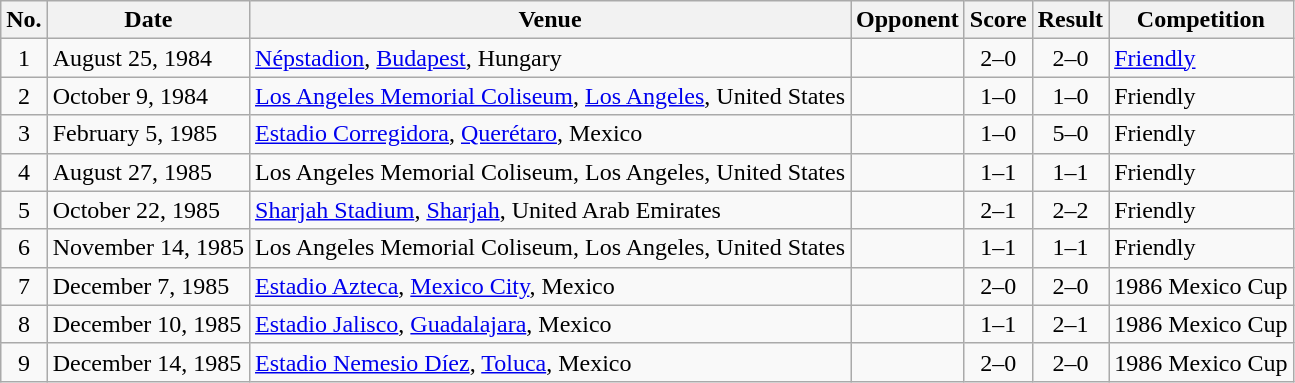<table class="wikitable sortable">
<tr>
<th scope="col">No.</th>
<th scope="col">Date</th>
<th scope="col">Venue</th>
<th scope="col">Opponent</th>
<th scope="col">Score</th>
<th scope="col">Result</th>
<th scope="col">Competition</th>
</tr>
<tr>
<td align="center">1</td>
<td>August 25, 1984</td>
<td><a href='#'>Népstadion</a>, <a href='#'>Budapest</a>, Hungary</td>
<td></td>
<td align="center">2–0</td>
<td align="center">2–0</td>
<td><a href='#'>Friendly</a></td>
</tr>
<tr>
<td align="center">2</td>
<td>October 9, 1984</td>
<td><a href='#'>Los Angeles Memorial Coliseum</a>, <a href='#'>Los Angeles</a>, United States</td>
<td></td>
<td align="center">1–0</td>
<td align="center">1–0</td>
<td>Friendly</td>
</tr>
<tr>
<td align="center">3</td>
<td>February 5, 1985</td>
<td><a href='#'>Estadio Corregidora</a>, <a href='#'>Querétaro</a>, Mexico</td>
<td></td>
<td align="center">1–0</td>
<td align="center">5–0</td>
<td>Friendly</td>
</tr>
<tr>
<td align="center">4</td>
<td>August 27, 1985</td>
<td>Los Angeles Memorial Coliseum, Los Angeles, United States</td>
<td></td>
<td align="center">1–1</td>
<td align="center">1–1</td>
<td>Friendly</td>
</tr>
<tr>
<td align="center">5</td>
<td>October 22, 1985</td>
<td><a href='#'>Sharjah Stadium</a>, <a href='#'>Sharjah</a>, United Arab Emirates</td>
<td></td>
<td align="center">2–1</td>
<td align="center">2–2</td>
<td>Friendly</td>
</tr>
<tr>
<td align="center">6</td>
<td>November 14, 1985</td>
<td>Los Angeles Memorial Coliseum, Los Angeles, United States</td>
<td></td>
<td align="center">1–1</td>
<td align="center">1–1</td>
<td>Friendly</td>
</tr>
<tr>
<td align="center">7</td>
<td>December 7, 1985</td>
<td><a href='#'>Estadio Azteca</a>, <a href='#'>Mexico City</a>, Mexico</td>
<td></td>
<td align="center">2–0</td>
<td align="center">2–0</td>
<td>1986 Mexico Cup</td>
</tr>
<tr>
<td align="center">8</td>
<td>December 10, 1985</td>
<td><a href='#'>Estadio Jalisco</a>, <a href='#'>Guadalajara</a>, Mexico</td>
<td></td>
<td align="center">1–1</td>
<td align="center">2–1</td>
<td>1986 Mexico Cup</td>
</tr>
<tr>
<td align="center">9</td>
<td>December 14, 1985</td>
<td><a href='#'>Estadio Nemesio Díez</a>, <a href='#'>Toluca</a>, Mexico</td>
<td></td>
<td align="center">2–0</td>
<td align="center">2–0</td>
<td>1986 Mexico Cup</td>
</tr>
</table>
